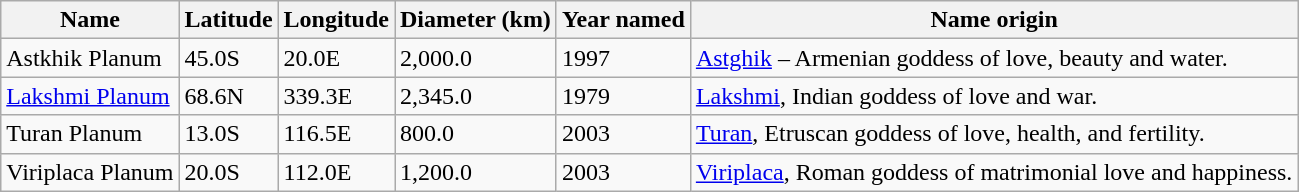<table class="wikitable sortable">
<tr>
<th>Name</th>
<th>Latitude</th>
<th>Longitude</th>
<th>Diameter (km)</th>
<th>Year named</th>
<th>Name origin</th>
</tr>
<tr>
<td>Astkhik Planum</td>
<td>45.0S</td>
<td>20.0E</td>
<td>2,000.0</td>
<td>1997</td>
<td><a href='#'>Astghik</a> – Armenian goddess of love, beauty and water.</td>
</tr>
<tr>
<td><a href='#'>Lakshmi Planum</a></td>
<td>68.6N</td>
<td>339.3E</td>
<td>2,345.0</td>
<td>1979</td>
<td><a href='#'>Lakshmi</a>, Indian goddess of love and war.</td>
</tr>
<tr>
<td>Turan Planum</td>
<td>13.0S</td>
<td>116.5E</td>
<td>800.0</td>
<td>2003</td>
<td><a href='#'>Turan</a>, Etruscan goddess of love, health, and fertility.</td>
</tr>
<tr>
<td>Viriplaca Planum</td>
<td>20.0S</td>
<td>112.0E</td>
<td>1,200.0</td>
<td>2003</td>
<td><a href='#'>Viriplaca</a>, Roman goddess of matrimonial love and happiness.</td>
</tr>
</table>
